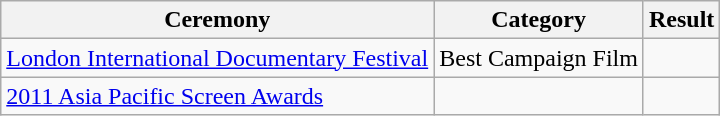<table class="wikitable" >
<tr>
<th>Ceremony</th>
<th>Category</th>
<th>Result</th>
</tr>
<tr>
<td><a href='#'>London International Documentary Festival</a></td>
<td>Best Campaign Film</td>
<td></td>
</tr>
<tr>
<td><a href='#'>2011 Asia Pacific Screen Awards</a></td>
<td></td>
<td></td>
</tr>
</table>
